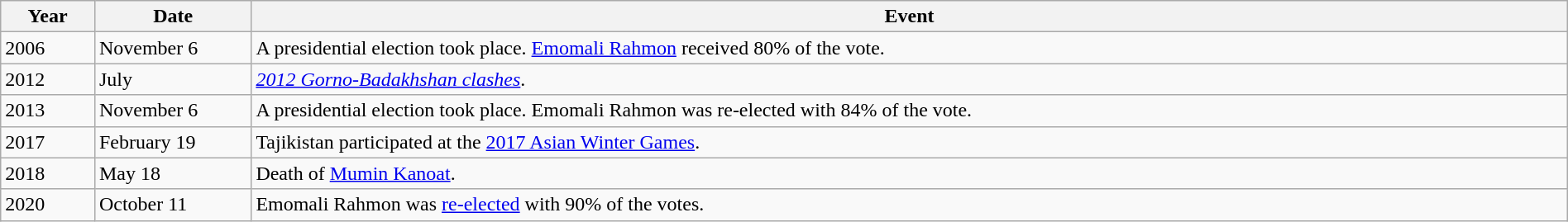<table class="wikitable" width="100%">
<tr>
<th style="width:6%">Year</th>
<th style="width:10%">Date</th>
<th>Event</th>
</tr>
<tr>
<td>2006</td>
<td>November 6</td>
<td>A presidential election took place. <a href='#'>Emomali Rahmon</a> received 80% of the vote.</td>
</tr>
<tr>
<td>2012</td>
<td>July</td>
<td><em><a href='#'>2012 Gorno-Badakhshan clashes</a></em>.</td>
</tr>
<tr>
<td>2013</td>
<td>November 6</td>
<td>A presidential election took place. Emomali Rahmon was re-elected with 84% of the vote.</td>
</tr>
<tr>
<td>2017</td>
<td>February 19</td>
<td>Tajikistan participated at the <a href='#'>2017 Asian Winter Games</a>.</td>
</tr>
<tr>
<td>2018</td>
<td>May 18</td>
<td>Death of <a href='#'>Mumin Kanoat</a>.</td>
</tr>
<tr>
<td>2020</td>
<td>October 11</td>
<td>Emomali Rahmon was <a href='#'>re-elected</a> with 90% of the votes.</td>
</tr>
</table>
